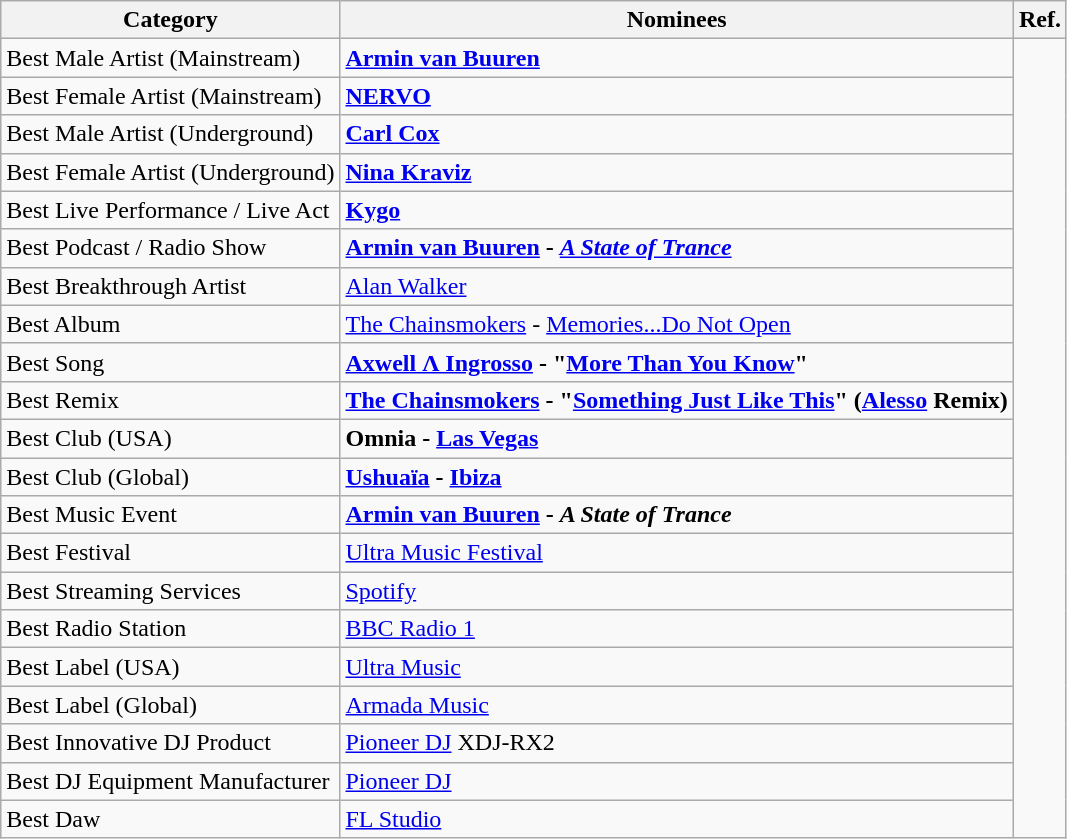<table class="wikitable">
<tr>
<th>Category</th>
<th>Nominees</th>
<th>Ref.</th>
</tr>
<tr>
<td>Best Male Artist (Mainstream)</td>
<td> <strong><a href='#'>Armin van Buuren</a></strong></td>
<td rowspan="21"></td>
</tr>
<tr>
<td>Best Female Artist (Mainstream)</td>
<td> <strong><a href='#'>NERVO</a></strong></td>
</tr>
<tr>
<td>Best Male Artist (Underground)</td>
<td> <strong><a href='#'>Carl Cox</a></strong></td>
</tr>
<tr>
<td>Best Female Artist (Underground)</td>
<td> <strong><a href='#'>Nina Kraviz</a></strong></td>
</tr>
<tr>
<td>Best Live Performance / Live Act</td>
<td> <strong><a href='#'>Kygo</a></strong></td>
</tr>
<tr>
<td>Best Podcast / Radio Show</td>
<td> <strong><a href='#'>Armin van Buuren</a> - <em><a href='#'>A State of Trance</a><strong><em></td>
</tr>
<tr>
<td>Best Breakthrough Artist</td>
<td> </strong><a href='#'>Alan Walker</a><strong></td>
</tr>
<tr>
<td>Best Album</td>
<td> </strong><a href='#'>The Chainsmokers</a> - </em><a href='#'>Memories...Do Not Open</a></em></strong></td>
</tr>
<tr>
<td>Best Song</td>
<td> <strong><a href='#'>Axwell Λ Ingrosso</a> - "<a href='#'>More Than You Know</a>"</strong></td>
</tr>
<tr>
<td>Best Remix</td>
<td> <strong><a href='#'>The Chainsmokers</a> - "<a href='#'>Something Just Like This</a>" (<a href='#'>Alesso</a> Remix)</strong></td>
</tr>
<tr>
<td>Best Club (USA)</td>
<td> <strong>Omnia - <a href='#'>Las Vegas</a></strong></td>
</tr>
<tr>
<td>Best Club (Global)</td>
<td> <strong><a href='#'>Ushuaïa</a> - <a href='#'>Ibiza</a></strong></td>
</tr>
<tr>
<td>Best Music Event</td>
<td> <strong><a href='#'>Armin van Buuren</a> - <em>A State of Trance<strong><em></td>
</tr>
<tr>
<td>Best Festival</td>
<td> </strong><a href='#'>Ultra Music Festival</a><strong></td>
</tr>
<tr>
<td>Best Streaming Services</td>
<td> </strong><a href='#'>Spotify</a><strong></td>
</tr>
<tr>
<td>Best Radio Station</td>
<td> </strong><a href='#'>BBC Radio 1</a><strong></td>
</tr>
<tr>
<td>Best Label (USA)</td>
<td> </strong><a href='#'>Ultra Music</a><strong></td>
</tr>
<tr>
<td>Best Label (Global)</td>
<td> </strong><a href='#'>Armada Music</a><strong></td>
</tr>
<tr>
<td>Best Innovative DJ Product</td>
<td> </strong><a href='#'>Pioneer DJ</a> XDJ-RX2<strong></td>
</tr>
<tr>
<td>Best DJ Equipment Manufacturer</td>
<td> </strong><a href='#'>Pioneer DJ</a><strong></td>
</tr>
<tr>
<td>Best Daw</td>
<td> </strong><a href='#'>FL Studio</a><strong></td>
</tr>
</table>
